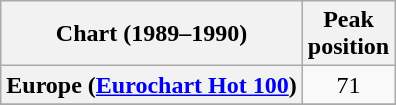<table class="wikitable sortable plainrowheaders" style="text-align:center">
<tr>
<th>Chart (1989–1990)</th>
<th>Peak<br>position</th>
</tr>
<tr>
<th scope="row">Europe (<a href='#'>Eurochart Hot 100</a>)</th>
<td>71</td>
</tr>
<tr>
</tr>
<tr>
</tr>
</table>
